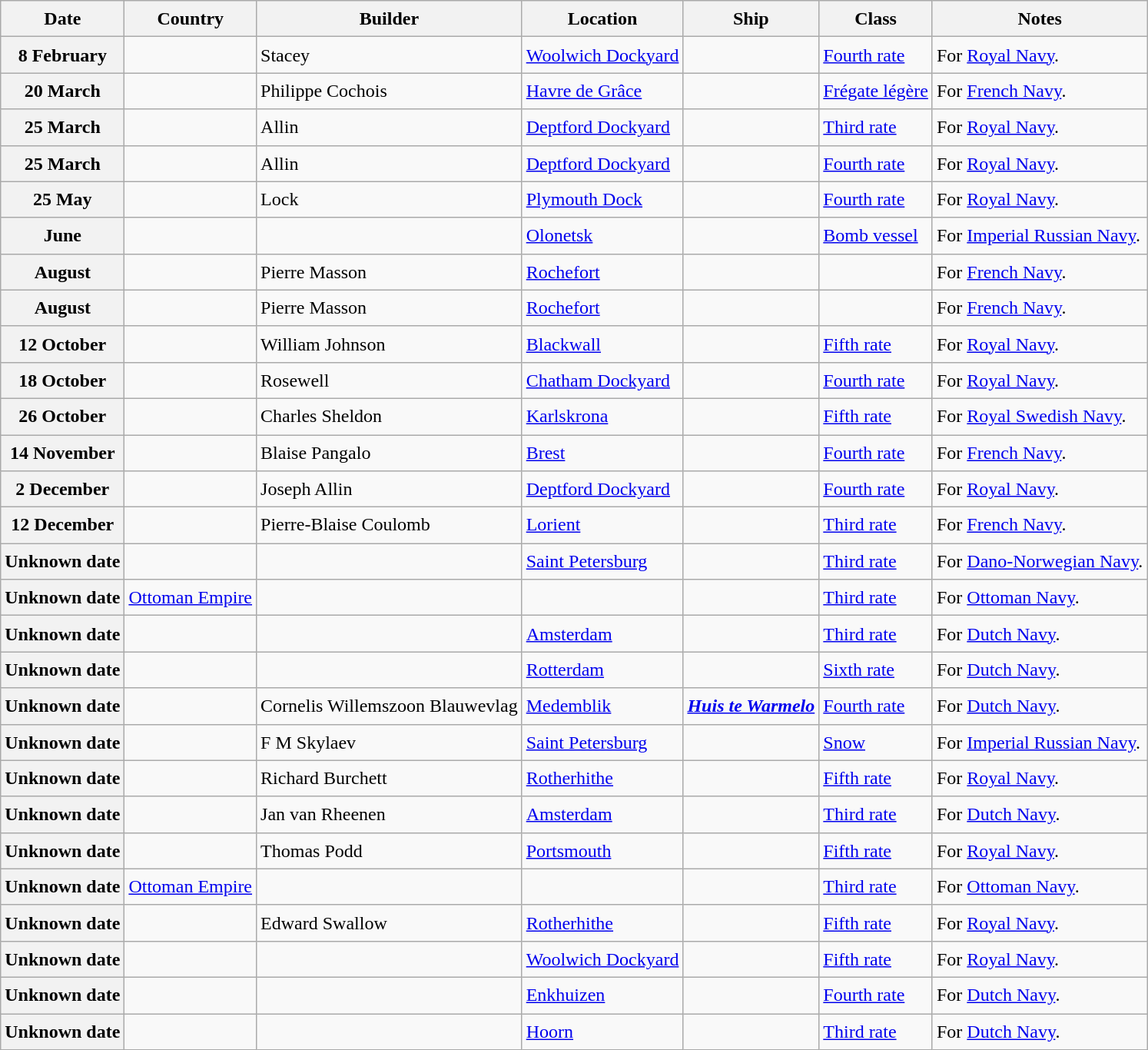<table class="wikitable sortable" style="font-size:1.00em; line-height:1.5em;">
<tr>
<th>Date</th>
<th>Country</th>
<th>Builder</th>
<th>Location</th>
<th>Ship</th>
<th>Class</th>
<th>Notes</th>
</tr>
<tr ---->
<th>8 February</th>
<td></td>
<td>Stacey</td>
<td><a href='#'>Woolwich Dockyard</a></td>
<td><strong></strong></td>
<td><a href='#'>Fourth rate</a></td>
<td>For <a href='#'>Royal Navy</a>.</td>
</tr>
<tr ---->
<th>20 March</th>
<td></td>
<td>Philippe Cochois</td>
<td><a href='#'>Havre de Grâce</a></td>
<td><strong></strong></td>
<td><a href='#'>Frégate légère</a></td>
<td>For <a href='#'>French Navy</a>.</td>
</tr>
<tr ---->
<th>25 March</th>
<td></td>
<td>Allin</td>
<td><a href='#'>Deptford Dockyard</a></td>
<td><strong></strong></td>
<td><a href='#'>Third rate</a></td>
<td>For <a href='#'>Royal Navy</a>.</td>
</tr>
<tr ---->
<th>25 March</th>
<td></td>
<td>Allin</td>
<td><a href='#'>Deptford Dockyard</a></td>
<td><strong></strong></td>
<td><a href='#'>Fourth rate</a></td>
<td>For <a href='#'>Royal Navy</a>.</td>
</tr>
<tr ---->
<th>25 May</th>
<td></td>
<td>Lock</td>
<td><a href='#'>Plymouth Dock</a></td>
<td><strong></strong></td>
<td><a href='#'>Fourth rate</a></td>
<td>For <a href='#'>Royal Navy</a>.</td>
</tr>
<tr ---->
<th>June</th>
<td></td>
<td></td>
<td><a href='#'>Olonetsk</a></td>
<td><strong></strong></td>
<td><a href='#'>Bomb vessel</a></td>
<td>For <a href='#'>Imperial Russian Navy</a>.</td>
</tr>
<tr ---->
<th>August</th>
<td></td>
<td>Pierre Masson</td>
<td><a href='#'>Rochefort</a></td>
<td><strong></strong></td>
<td></td>
<td>For <a href='#'>French Navy</a>.</td>
</tr>
<tr ---->
<th>August</th>
<td></td>
<td>Pierre Masson</td>
<td><a href='#'>Rochefort</a></td>
<td><strong></strong></td>
<td></td>
<td>For <a href='#'>French Navy</a>.</td>
</tr>
<tr ---->
<th>12 October</th>
<td></td>
<td>William Johnson</td>
<td><a href='#'>Blackwall</a></td>
<td><strong></strong></td>
<td><a href='#'>Fifth rate</a></td>
<td>For <a href='#'>Royal Navy</a>.</td>
</tr>
<tr ---->
<th>18 October</th>
<td></td>
<td>Rosewell</td>
<td><a href='#'>Chatham Dockyard</a></td>
<td><strong></strong></td>
<td><a href='#'>Fourth rate</a></td>
<td>For <a href='#'>Royal Navy</a>.</td>
</tr>
<tr ---->
<th>26 October</th>
<td></td>
<td>Charles Sheldon</td>
<td><a href='#'>Karlskrona</a></td>
<td><strong></strong></td>
<td><a href='#'>Fifth rate</a></td>
<td>For <a href='#'>Royal Swedish Navy</a>.</td>
</tr>
<tr ---->
<th>14 November</th>
<td></td>
<td>Blaise Pangalo</td>
<td><a href='#'>Brest</a></td>
<td><strong></strong></td>
<td><a href='#'>Fourth rate</a></td>
<td>For <a href='#'>French Navy</a>.</td>
</tr>
<tr ---->
<th>2 December</th>
<td></td>
<td>Joseph Allin</td>
<td><a href='#'>Deptford Dockyard</a></td>
<td><strong></strong></td>
<td><a href='#'>Fourth rate</a></td>
<td>For <a href='#'>Royal Navy</a>.</td>
</tr>
<tr ---->
<th>12 December</th>
<td></td>
<td>Pierre-Blaise Coulomb</td>
<td><a href='#'>Lorient</a></td>
<td><strong></strong></td>
<td><a href='#'>Third rate</a></td>
<td>For <a href='#'>French Navy</a>.</td>
</tr>
<tr ---->
<th>Unknown date</th>
<td></td>
<td></td>
<td><a href='#'>Saint Petersburg</a></td>
<td><strong></strong></td>
<td><a href='#'>Third rate</a></td>
<td>For <a href='#'>Dano-Norwegian Navy</a>.</td>
</tr>
<tr ---->
<th>Unknown date</th>
<td> <a href='#'>Ottoman Empire</a></td>
<td></td>
<td></td>
<td><strong></strong></td>
<td><a href='#'>Third rate</a></td>
<td>For <a href='#'>Ottoman Navy</a>.</td>
</tr>
<tr ---->
<th>Unknown date</th>
<td></td>
<td></td>
<td><a href='#'>Amsterdam</a></td>
<td><strong></strong></td>
<td><a href='#'>Third rate</a></td>
<td>For <a href='#'>Dutch Navy</a>.</td>
</tr>
<tr ---->
<th>Unknown date</th>
<td></td>
<td></td>
<td><a href='#'>Rotterdam</a></td>
<td><strong></strong></td>
<td><a href='#'>Sixth rate</a></td>
<td>For <a href='#'>Dutch Navy</a>.</td>
</tr>
<tr ---->
<th>Unknown date</th>
<td></td>
<td>Cornelis Willemszoon Blauwevlag</td>
<td><a href='#'>Medemblik</a></td>
<td><strong><em><a href='#'>Huis te Warmelo</a></em></strong></td>
<td><a href='#'>Fourth rate</a></td>
<td>For <a href='#'>Dutch Navy</a>.</td>
</tr>
<tr ---->
<th>Unknown date</th>
<td></td>
<td>F M Skylaev</td>
<td><a href='#'>Saint Petersburg</a></td>
<td><strong></strong></td>
<td><a href='#'>Snow</a></td>
<td>For <a href='#'>Imperial Russian Navy</a>.</td>
</tr>
<tr ---->
<th>Unknown date</th>
<td></td>
<td>Richard Burchett</td>
<td><a href='#'>Rotherhithe</a></td>
<td><strong></strong></td>
<td><a href='#'>Fifth rate</a></td>
<td>For <a href='#'>Royal Navy</a>.</td>
</tr>
<tr ---->
<th>Unknown date</th>
<td></td>
<td>Jan van Rheenen</td>
<td><a href='#'>Amsterdam</a></td>
<td><strong></strong></td>
<td><a href='#'>Third rate</a></td>
<td>For <a href='#'>Dutch Navy</a>.</td>
</tr>
<tr ---->
<th>Unknown date</th>
<td></td>
<td>Thomas Podd</td>
<td><a href='#'>Portsmouth</a></td>
<td><strong></strong></td>
<td><a href='#'>Fifth rate</a></td>
<td>For <a href='#'>Royal Navy</a>.</td>
</tr>
<tr ---->
<th>Unknown date</th>
<td> <a href='#'>Ottoman Empire</a></td>
<td></td>
<td></td>
<td><strong></strong></td>
<td><a href='#'>Third rate</a></td>
<td>For <a href='#'>Ottoman Navy</a>.</td>
</tr>
<tr ---->
<th>Unknown date</th>
<td></td>
<td>Edward Swallow</td>
<td><a href='#'>Rotherhithe</a></td>
<td><strong></strong></td>
<td><a href='#'>Fifth rate</a></td>
<td>For <a href='#'>Royal Navy</a>.</td>
</tr>
<tr ---->
<th>Unknown date</th>
<td></td>
<td></td>
<td><a href='#'>Woolwich Dockyard</a></td>
<td><strong></strong></td>
<td><a href='#'>Fifth rate</a></td>
<td>For <a href='#'>Royal Navy</a>.</td>
</tr>
<tr ---->
<th>Unknown date</th>
<td></td>
<td></td>
<td><a href='#'>Enkhuizen</a></td>
<td><strong></strong></td>
<td><a href='#'>Fourth rate</a></td>
<td>For <a href='#'>Dutch Navy</a>.</td>
</tr>
<tr ---->
<th>Unknown date</th>
<td></td>
<td></td>
<td><a href='#'>Hoorn</a></td>
<td><strong></strong></td>
<td><a href='#'>Third rate</a></td>
<td>For <a href='#'>Dutch Navy</a>.</td>
</tr>
</table>
